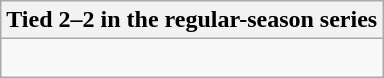<table class="wikitable collapsible collapsed">
<tr>
<th>Tied 2–2 in the regular-season series</th>
</tr>
<tr>
<td><br>


</td>
</tr>
</table>
